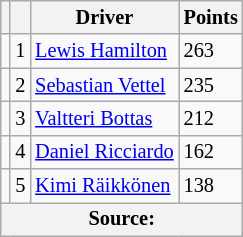<table class="wikitable" style="font-size: 85%;">
<tr>
<th></th>
<th></th>
<th>Driver</th>
<th>Points</th>
</tr>
<tr>
<td align="left"></td>
<td align="center">1</td>
<td> <a href='#'>Lewis Hamilton</a></td>
<td align="left">263</td>
</tr>
<tr>
<td align="left"></td>
<td align="center">2</td>
<td> <a href='#'>Sebastian Vettel</a></td>
<td align="left">235</td>
</tr>
<tr>
<td align="left"></td>
<td align="center">3</td>
<td> <a href='#'>Valtteri Bottas</a></td>
<td align="left">212</td>
</tr>
<tr>
<td align="left"></td>
<td align="center">4</td>
<td> <a href='#'>Daniel Ricciardo</a></td>
<td align="left">162</td>
</tr>
<tr>
<td align="left"></td>
<td align="center">5</td>
<td> <a href='#'>Kimi Räikkönen</a></td>
<td align="left">138</td>
</tr>
<tr>
<th colspan=4>Source: </th>
</tr>
</table>
